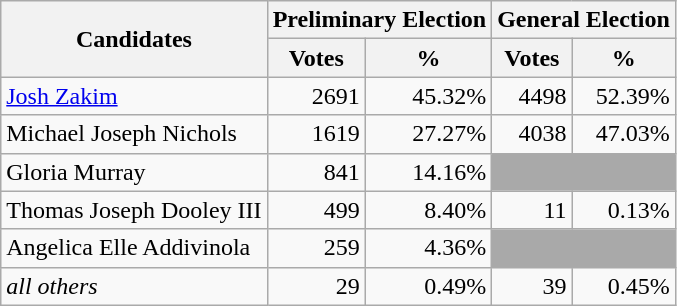<table class=wikitable>
<tr>
<th colspan=1 rowspan=2><strong>Candidates</strong></th>
<th colspan=2><strong>Preliminary Election</strong></th>
<th colspan=2><strong>General Election</strong></th>
</tr>
<tr>
<th>Votes</th>
<th>%</th>
<th>Votes</th>
<th>%</th>
</tr>
<tr>
<td><a href='#'>Josh Zakim</a></td>
<td align="right">2691</td>
<td align="right">45.32%</td>
<td align="right">4498</td>
<td align="right">52.39%</td>
</tr>
<tr>
<td>Michael Joseph Nichols</td>
<td align="right">1619</td>
<td align="right">27.27%</td>
<td align="right">4038</td>
<td align="right">47.03%</td>
</tr>
<tr>
<td>Gloria Murray</td>
<td align="right">841</td>
<td align="right">14.16%</td>
<td colspan=2 bgcolor=darkgray> </td>
</tr>
<tr>
<td>Thomas Joseph Dooley III</td>
<td align="right">499</td>
<td align="right">8.40%</td>
<td align="right">11</td>
<td align="right">0.13%</td>
</tr>
<tr>
<td>Angelica Elle Addivinola</td>
<td align="right">259</td>
<td align="right">4.36%</td>
<td colspan=2 bgcolor=darkgray> </td>
</tr>
<tr>
<td><em>all others</em></td>
<td align="right">29</td>
<td align="right">0.49%</td>
<td align="right">39</td>
<td align="right">0.45%</td>
</tr>
</table>
